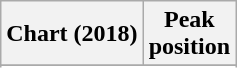<table class="wikitable sortable plainrowheaders" style="text-align:center">
<tr>
<th>Chart (2018)</th>
<th>Peak<br>position</th>
</tr>
<tr>
</tr>
<tr>
</tr>
<tr>
</tr>
<tr>
</tr>
</table>
